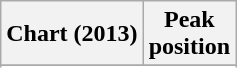<table class="wikitable plainrowheaders sortable">
<tr>
<th>Chart (2013)</th>
<th>Peak<br>position</th>
</tr>
<tr>
</tr>
<tr>
</tr>
<tr>
</tr>
<tr>
</tr>
<tr>
</tr>
<tr>
</tr>
</table>
